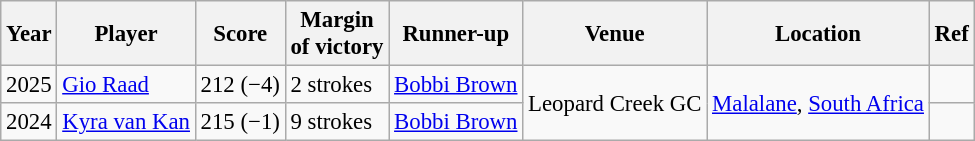<table class="wikitable" style="font-size:95%">
<tr>
<th>Year</th>
<th>Player</th>
<th>Score</th>
<th>Margin<br>of victory</th>
<th>Runner-up</th>
<th>Venue</th>
<th>Location</th>
<th>Ref</th>
</tr>
<tr>
<td>2025</td>
<td> <a href='#'>Gio Raad</a></td>
<td>212 (−4)</td>
<td>2 strokes</td>
<td> <a href='#'>Bobbi Brown</a></td>
<td rowspan=2>Leopard Creek GC</td>
<td rowspan=2><a href='#'>Malalane</a>, <a href='#'>South Africa</a></td>
<td></td>
</tr>
<tr>
<td>2024</td>
<td> <a href='#'>Kyra van Kan</a></td>
<td>215 (−1)</td>
<td>9 strokes</td>
<td> <a href='#'>Bobbi Brown</a></td>
<td></td>
</tr>
</table>
